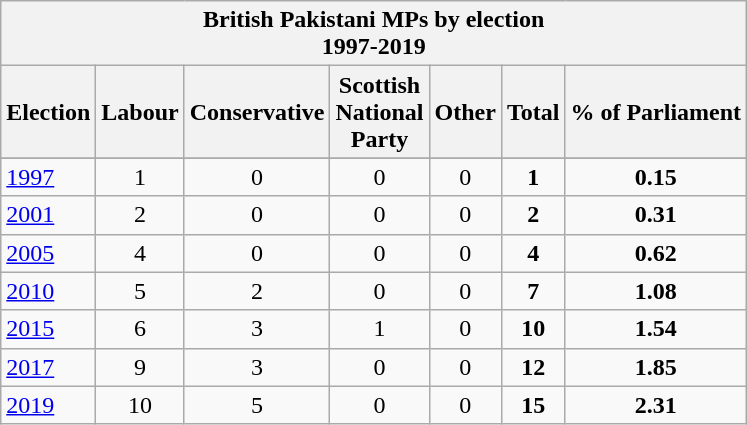<table class="wikitable" style="vertical-align:top">
<tr>
<th colspan="7">British Pakistani MPs by election<br>1997-2019</th>
</tr>
<tr>
<th>Election</th>
<th colspan=1 style="text-align:center">Labour</th>
<th>Conservative</th>
<th>Scottish<br>National<br>Party</th>
<th>Other</th>
<th>Total</th>
<th>% of Parliament</th>
</tr>
<tr style="text-align:center">
</tr>
<tr style="text-align:center">
<td align=left><a href='#'>1997</a></td>
<td>1</td>
<td>0</td>
<td>0</td>
<td>0</td>
<td><strong>1</strong></td>
<td style="text-align:center"><strong>0.15</strong></td>
</tr>
<tr style="text-align:center">
<td align=left><a href='#'>2001</a></td>
<td>2</td>
<td>0</td>
<td>0</td>
<td>0</td>
<td><strong>2</strong></td>
<td style="text-align:center"><strong>0.31</strong></td>
</tr>
<tr style="text-align:center">
<td align=left><a href='#'>2005</a></td>
<td>4</td>
<td>0</td>
<td>0</td>
<td>0</td>
<td><strong>4</strong></td>
<td style="text-align:center"><strong>0.62</strong></td>
</tr>
<tr style="text-align:center">
<td align=left><a href='#'>2010</a></td>
<td>5</td>
<td>2</td>
<td>0</td>
<td>0</td>
<td><strong>7</strong></td>
<td style="text-align:center"><strong>1.08</strong></td>
</tr>
<tr style="text-align:center">
<td align=left><a href='#'>2015</a></td>
<td>6</td>
<td>3</td>
<td>1</td>
<td>0</td>
<td><strong>10</strong></td>
<td style="text-align:center"><strong>1.54</strong></td>
</tr>
<tr style="text-align:center">
<td align=left><a href='#'>2017</a></td>
<td>9</td>
<td>3</td>
<td>0</td>
<td>0</td>
<td><strong>12</strong></td>
<td style="text-align:center"><strong>1.85</strong></td>
</tr>
<tr style="text-align:center">
<td align=left><a href='#'>2019</a></td>
<td>10</td>
<td>5</td>
<td>0</td>
<td>0</td>
<td><strong>15</strong></td>
<td style="text-align:center"><strong>2.31</strong></td>
</tr>
</table>
